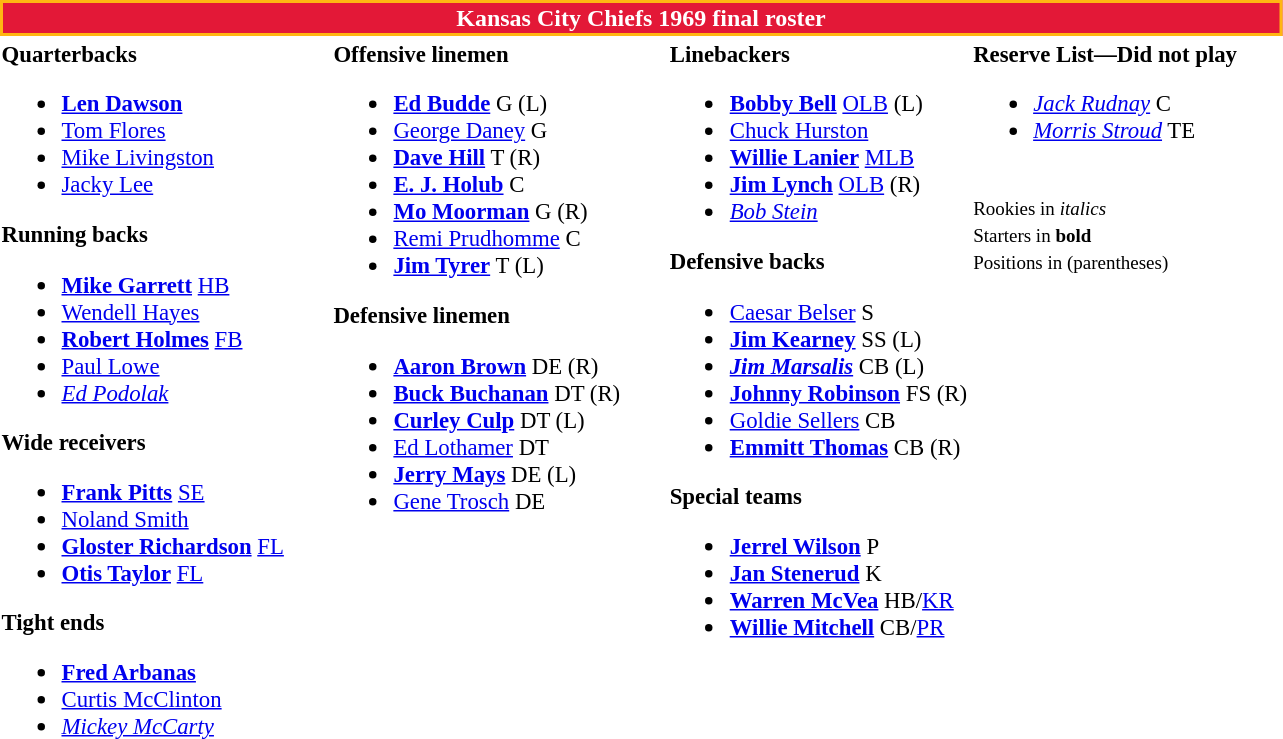<table class="toccolours" style="text-align: left;">
<tr>
<th colspan="9" style="border:2px solid #FFB612; background-color:#E31837; color:#FFFFFF; text-align:center;">Kansas City Chiefs 1969 final roster</th>
</tr>
<tr>
<td style="font-size: 95%;" valign="top"><strong>Quarterbacks</strong><br><ul><li> <strong><a href='#'>Len Dawson</a></strong></li><li> <a href='#'>Tom Flores</a></li><li> <a href='#'>Mike Livingston</a></li><li> <a href='#'>Jacky Lee</a></li></ul><strong>Running backs</strong><ul><li> <strong><a href='#'>Mike Garrett</a></strong> <a href='#'>HB</a></li><li> <a href='#'>Wendell Hayes</a></li><li> <strong><a href='#'>Robert Holmes</a></strong> <a href='#'>FB</a></li><li> <a href='#'>Paul Lowe</a></li><li> <em><a href='#'>Ed Podolak</a></em></li></ul><strong>Wide receivers</strong><ul><li> <strong><a href='#'>Frank Pitts</a></strong> <a href='#'>SE</a></li><li> <a href='#'>Noland Smith</a></li><li> <strong><a href='#'>Gloster Richardson</a></strong> <a href='#'>FL</a></li><li> <strong><a href='#'>Otis Taylor</a></strong> <a href='#'>FL</a></li></ul><strong>Tight ends</strong><ul><li> <strong><a href='#'>Fred Arbanas</a></strong></li><li> <a href='#'>Curtis McClinton</a></li><li> <em><a href='#'>Mickey McCarty</a></em></li></ul></td>
<td style="width: 25px;"></td>
<td style="font-size: 95%;" valign="top"><strong>Offensive linemen</strong><br><ul><li> <strong><a href='#'>Ed Budde</a></strong> G (L)</li><li> <a href='#'>George Daney</a> G</li><li> <strong><a href='#'>Dave Hill</a></strong> T (R)</li><li> <strong><a href='#'>E. J. Holub</a></strong> C</li><li> <strong><a href='#'>Mo Moorman</a></strong> G (R)</li><li> <a href='#'>Remi Prudhomme</a> C</li><li> <strong><a href='#'>Jim Tyrer</a></strong> T (L)</li></ul><strong>Defensive linemen</strong><ul><li> <strong><a href='#'>Aaron Brown</a></strong> DE (R)</li><li> <strong><a href='#'>Buck Buchanan</a></strong> DT (R)</li><li> <strong><a href='#'>Curley Culp</a></strong> DT (L)</li><li> <a href='#'>Ed Lothamer</a> DT</li><li> <strong><a href='#'>Jerry Mays</a></strong> DE (L)</li><li> <a href='#'>Gene Trosch</a> DE</li></ul></td>
<td style="width: 25px;"></td>
<td style="font-size: 95%;" valign="top"><strong>Linebackers</strong><br><ul><li> <strong><a href='#'>Bobby Bell</a></strong> <a href='#'>OLB</a> (L)</li><li> <a href='#'>Chuck Hurston</a></li><li> <strong><a href='#'>Willie Lanier</a></strong> <a href='#'>MLB</a></li><li> <strong><a href='#'>Jim Lynch</a></strong> <a href='#'>OLB</a> (R)</li><li> <em><a href='#'>Bob Stein</a></em></li></ul><strong>Defensive backs</strong><ul><li> <a href='#'>Caesar Belser</a> S</li><li> <strong><a href='#'>Jim Kearney</a></strong> SS (L)</li><li> <strong><em><a href='#'>Jim Marsalis</a></em></strong> CB (L)</li><li> <strong><a href='#'>Johnny Robinson</a></strong> FS (R)</li><li> <a href='#'>Goldie Sellers</a> CB</li><li> <strong><a href='#'>Emmitt Thomas</a></strong> CB (R)</li></ul><strong>Special teams</strong><ul><li> <strong><a href='#'>Jerrel Wilson</a></strong> P</li><li> <strong><a href='#'>Jan Stenerud</a></strong> K</li><li> <strong><a href='#'>Warren McVea</a></strong> HB/<a href='#'>KR</a></li><li> <strong><a href='#'>Willie Mitchell</a></strong> CB/<a href='#'>PR</a></li></ul></td>
<td style="font-size: 95%;" valign="top"><strong>Reserve List—Did not play</strong><br><ul><li> <em><a href='#'>Jack Rudnay</a></em> C</li><li> <em><a href='#'>Morris Stroud</a></em> TE</li></ul><span></span><br>
<small>Rookies in <em>italics</em><br>Starters in <strong>bold</strong><br>Positions in (parentheses)</small></td>
<td style="width: 25px;"></td>
</tr>
<tr>
</tr>
</table>
